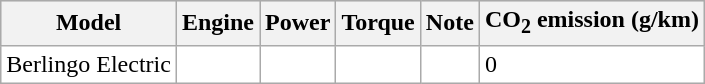<table class="wikitable">
<tr style="background:#dcdcdc; text-align:center; vertical-align:middle;">
<th>Model</th>
<th>Engine</th>
<th>Power</th>
<th>Torque</th>
<th>Note</th>
<th>CO<sub>2</sub> emission (g/km)</th>
</tr>
<tr style="background:#fff;">
<td>Berlingo Electric</td>
<td></td>
<td></td>
<td></td>
<td></td>
<td>0</td>
</tr>
</table>
